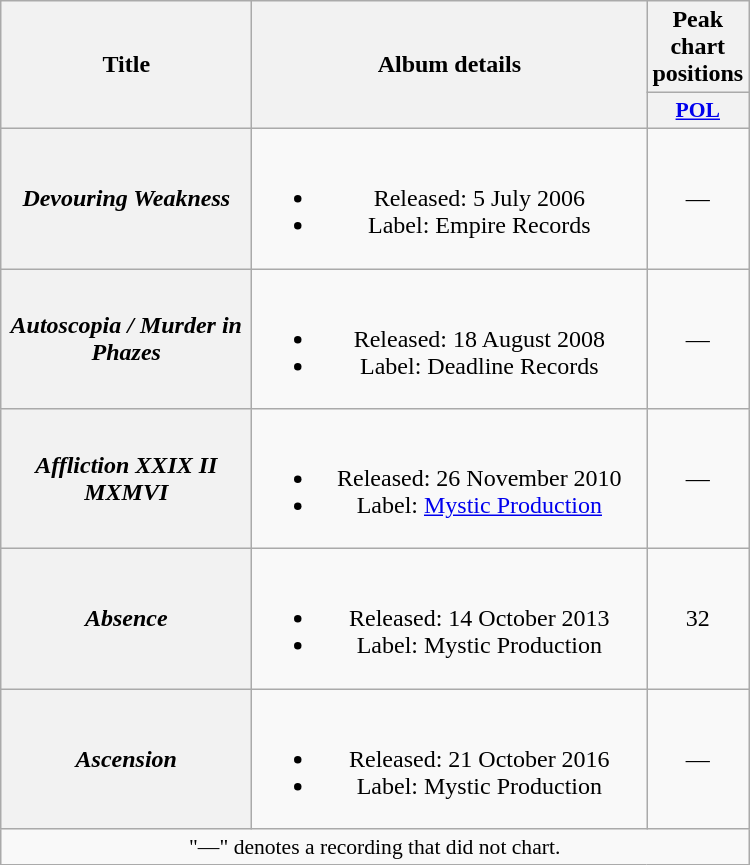<table class="wikitable plainrowheaders" style="text-align:center;" border="1">
<tr>
<th scope="col" rowspan="2" style="width:10em;">Title</th>
<th scope="col" rowspan="2" style="width:16em;">Album details</th>
<th scope="col" colspan="1">Peak chart positions</th>
</tr>
<tr>
<th scope="col" style="width:3em;font-size:90%;"><a href='#'>POL</a><br></th>
</tr>
<tr>
<th scope="row"><em>Devouring Weakness</em></th>
<td><br><ul><li>Released: 5 July 2006</li><li>Label: Empire Records</li></ul></td>
<td>—</td>
</tr>
<tr>
<th scope="row"><em>Autoscopia / Murder in Phazes</em></th>
<td><br><ul><li>Released: 18 August 2008</li><li>Label: Deadline Records</li></ul></td>
<td>—</td>
</tr>
<tr>
<th scope="row"><em>Affliction XXIX II MXMVI</em></th>
<td><br><ul><li>Released: 26 November 2010</li><li>Label: <a href='#'>Mystic Production</a></li></ul></td>
<td>—</td>
</tr>
<tr>
<th scope="row"><em>Absence</em></th>
<td><br><ul><li>Released: 14 October 2013</li><li>Label: Mystic Production</li></ul></td>
<td>32</td>
</tr>
<tr>
<th scope="row"><em>Ascension</em></th>
<td><br><ul><li>Released: 21 October 2016</li><li>Label: Mystic Production</li></ul></td>
<td>—</td>
</tr>
<tr>
<td colspan="3" style="font-size:90%">"—" denotes a recording that did not chart.</td>
</tr>
</table>
